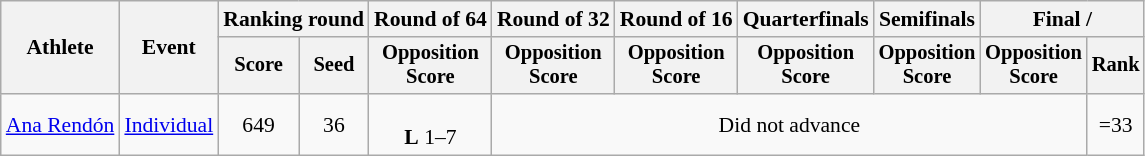<table class="wikitable" style="font-size:90%; text-align:center">
<tr>
<th rowspan=2>Athlete</th>
<th rowspan=2>Event</th>
<th colspan="2">Ranking round</th>
<th>Round of 64</th>
<th>Round of 32</th>
<th>Round of 16</th>
<th>Quarterfinals</th>
<th>Semifinals</th>
<th colspan="2">Final / </th>
</tr>
<tr style="font-size:95%">
<th>Score</th>
<th>Seed</th>
<th>Opposition<br>Score</th>
<th>Opposition<br>Score</th>
<th>Opposition<br>Score</th>
<th>Opposition<br>Score</th>
<th>Opposition<br>Score</th>
<th>Opposition<br>Score</th>
<th>Rank</th>
</tr>
<tr align=center>
<td align=left><a href='#'>Ana Rendón</a></td>
<td align=left><a href='#'>Individual</a></td>
<td>649</td>
<td>36</td>
<td><br><strong>L</strong> 1–7</td>
<td colspan=5>Did not advance</td>
<td>=33</td>
</tr>
</table>
